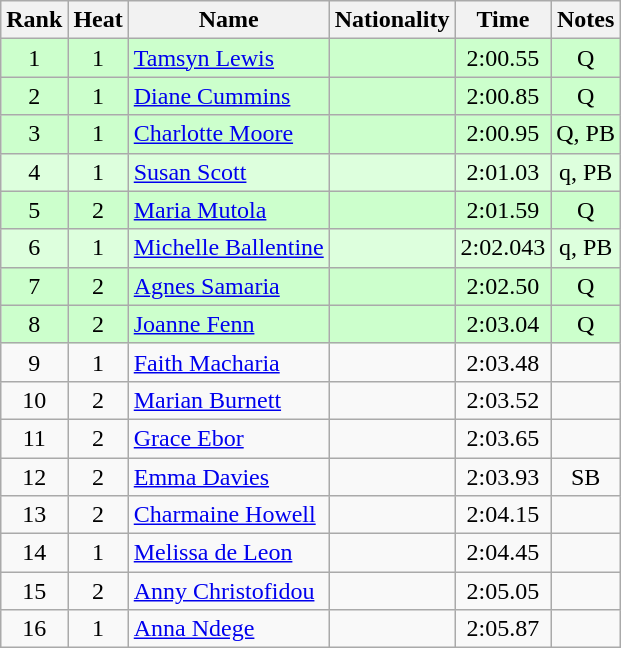<table class="wikitable sortable" style="text-align:center">
<tr>
<th>Rank</th>
<th>Heat</th>
<th>Name</th>
<th>Nationality</th>
<th>Time</th>
<th>Notes</th>
</tr>
<tr bgcolor=ccffcc>
<td>1</td>
<td>1</td>
<td align=left><a href='#'>Tamsyn Lewis</a></td>
<td align=left></td>
<td>2:00.55</td>
<td>Q</td>
</tr>
<tr bgcolor=ccffcc>
<td>2</td>
<td>1</td>
<td align=left><a href='#'>Diane Cummins</a></td>
<td align=left></td>
<td>2:00.85</td>
<td>Q</td>
</tr>
<tr bgcolor=ccffcc>
<td>3</td>
<td>1</td>
<td align=left><a href='#'>Charlotte Moore</a></td>
<td align=left></td>
<td>2:00.95</td>
<td>Q, PB</td>
</tr>
<tr bgcolor=ddffdd>
<td>4</td>
<td>1</td>
<td align=left><a href='#'>Susan Scott</a></td>
<td align=left></td>
<td>2:01.03</td>
<td>q, PB</td>
</tr>
<tr bgcolor=ccffcc>
<td>5</td>
<td>2</td>
<td align=left><a href='#'>Maria Mutola</a></td>
<td align=left></td>
<td>2:01.59</td>
<td>Q</td>
</tr>
<tr bgcolor=ddffdd>
<td>6</td>
<td>1</td>
<td align=left><a href='#'>Michelle Ballentine</a></td>
<td align=left></td>
<td>2:02.043</td>
<td>q, PB</td>
</tr>
<tr bgcolor=ccffcc>
<td>7</td>
<td>2</td>
<td align=left><a href='#'>Agnes Samaria</a></td>
<td align=left></td>
<td>2:02.50</td>
<td>Q</td>
</tr>
<tr bgcolor=ccffcc>
<td>8</td>
<td>2</td>
<td align=left><a href='#'>Joanne Fenn</a></td>
<td align=left></td>
<td>2:03.04</td>
<td>Q</td>
</tr>
<tr>
<td>9</td>
<td>1</td>
<td align=left><a href='#'>Faith Macharia</a></td>
<td align=left></td>
<td>2:03.48</td>
<td></td>
</tr>
<tr>
<td>10</td>
<td>2</td>
<td align=left><a href='#'>Marian Burnett</a></td>
<td align=left></td>
<td>2:03.52</td>
<td></td>
</tr>
<tr>
<td>11</td>
<td>2</td>
<td align=left><a href='#'>Grace Ebor</a></td>
<td align=left></td>
<td>2:03.65</td>
<td></td>
</tr>
<tr>
<td>12</td>
<td>2</td>
<td align=left><a href='#'>Emma Davies</a></td>
<td align=left></td>
<td>2:03.93</td>
<td>SB</td>
</tr>
<tr>
<td>13</td>
<td>2</td>
<td align=left><a href='#'>Charmaine Howell</a></td>
<td align=left></td>
<td>2:04.15</td>
<td></td>
</tr>
<tr>
<td>14</td>
<td>1</td>
<td align=left><a href='#'>Melissa de Leon</a></td>
<td align=left></td>
<td>2:04.45</td>
<td></td>
</tr>
<tr>
<td>15</td>
<td>2</td>
<td align=left><a href='#'>Anny Christofidou</a></td>
<td align=left></td>
<td>2:05.05</td>
<td></td>
</tr>
<tr>
<td>16</td>
<td>1</td>
<td align=left><a href='#'>Anna Ndege</a></td>
<td align=left></td>
<td>2:05.87</td>
<td></td>
</tr>
</table>
